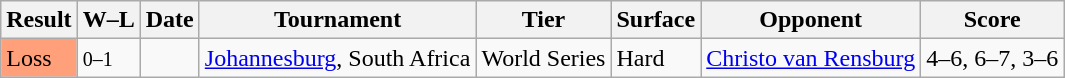<table class="sortable wikitable">
<tr>
<th>Result</th>
<th class="unsortable">W–L</th>
<th>Date</th>
<th>Tournament</th>
<th>Tier</th>
<th>Surface</th>
<th>Opponent</th>
<th class="unsortable">Score</th>
</tr>
<tr>
<td style="background:#ffa07a;">Loss</td>
<td><small>0–1</small></td>
<td><a href='#'></a></td>
<td><a href='#'>Johannesburg</a>, South Africa</td>
<td>World Series</td>
<td>Hard</td>
<td> <a href='#'>Christo van Rensburg</a></td>
<td>4–6, 6–7, 3–6</td>
</tr>
</table>
